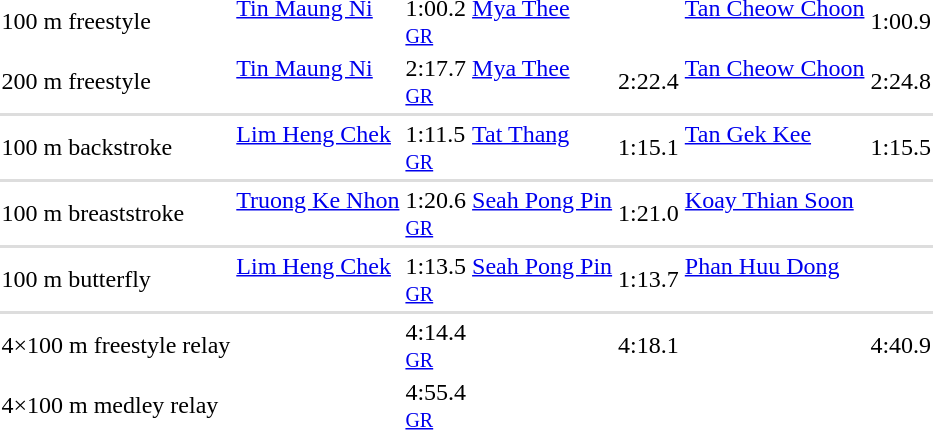<table>
<tr>
<td>100 m freestyle</td>
<td><a href='#'>Tin Maung Ni</a> <small><br>    </small></td>
<td>1:00.2 <small><br><a href='#'>GR</a></small></td>
<td><a href='#'>Mya Thee</a> <small><br>    </small></td>
<td></td>
<td><a href='#'>Tan Cheow Choon</a> <small><br>    </small></td>
<td>1:00.9</td>
</tr>
<tr>
<td>200 m freestyle</td>
<td><a href='#'>Tin Maung Ni</a> <small><br>    </small></td>
<td>2:17.7 <small><br><a href='#'>GR</a></small></td>
<td><a href='#'>Mya Thee</a> <small><br>    </small></td>
<td>2:22.4</td>
<td><a href='#'>Tan Cheow Choon</a> <small><br>    </small></td>
<td>2:24.8</td>
</tr>
<tr bgcolor=#DDDDDD>
<td colspan=7></td>
</tr>
<tr>
<td>100 m backstroke</td>
<td><a href='#'>Lim Heng Chek</a> <small><br>    </small></td>
<td>1:11.5 <small><br><a href='#'>GR</a></small></td>
<td><a href='#'>Tat Thang</a> <small><br>    </small></td>
<td>1:15.1</td>
<td><a href='#'>Tan Gek Kee</a> <small><br>    </small></td>
<td>1:15.5</td>
</tr>
<tr bgcolor=#DDDDDD>
<td colspan=7></td>
</tr>
<tr>
<td>100 m breaststroke</td>
<td><a href='#'>Truong Ke Nhon</a> <small><br>    </small></td>
<td>1:20.6 <small><br><a href='#'>GR</a></small></td>
<td><a href='#'>Seah Pong Pin</a> <small><br>    </small></td>
<td>1:21.0</td>
<td><a href='#'>Koay Thian Soon</a> <small><br>    </small></td>
<td></td>
</tr>
<tr bgcolor=#DDDDDD>
<td colspan=7></td>
</tr>
<tr>
<td>100 m butterfly</td>
<td><a href='#'>Lim Heng Chek</a> <small><br>    </small></td>
<td>1:13.5 <small><br><a href='#'>GR</a></small></td>
<td><a href='#'>Seah Pong Pin</a> <small><br>    </small></td>
<td>1:13.7</td>
<td><a href='#'>Phan Huu Dong</a> <small><br>    </small></td>
<td></td>
</tr>
<tr bgcolor=#DDDDDD>
<td colspan=7></td>
</tr>
<tr>
<td>4×100 m freestyle relay</td>
<td></td>
<td>4:14.4 <small><br><a href='#'>GR</a></small></td>
<td></td>
<td>4:18.1</td>
<td></td>
<td>4:40.9</td>
</tr>
<tr>
<td>4×100 m medley relay</td>
<td></td>
<td>4:55.4 <small><br><a href='#'>GR</a></small></td>
<td></td>
<td></td>
<td></td>
<td></td>
</tr>
</table>
